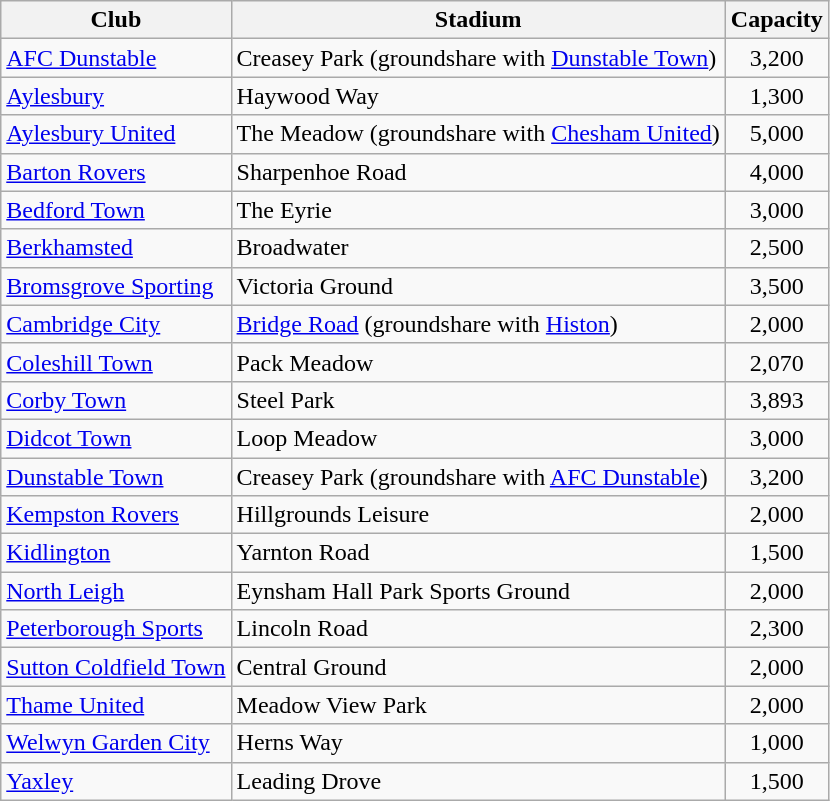<table class="wikitable sortable">
<tr>
<th>Club</th>
<th>Stadium</th>
<th>Capacity</th>
</tr>
<tr>
<td><a href='#'>AFC Dunstable</a></td>
<td>Creasey Park (groundshare with <a href='#'>Dunstable Town</a>)</td>
<td align="center">3,200</td>
</tr>
<tr>
<td><a href='#'>Aylesbury</a></td>
<td>Haywood Way</td>
<td align="center">1,300</td>
</tr>
<tr>
<td><a href='#'>Aylesbury United</a></td>
<td>The Meadow (groundshare with <a href='#'>Chesham United</a>)</td>
<td align="center">5,000</td>
</tr>
<tr>
<td><a href='#'>Barton Rovers</a></td>
<td>Sharpenhoe Road</td>
<td align="center">4,000</td>
</tr>
<tr>
<td><a href='#'>Bedford Town</a></td>
<td>The Eyrie</td>
<td align="center">3,000</td>
</tr>
<tr>
<td><a href='#'>Berkhamsted</a></td>
<td>Broadwater</td>
<td align="center">2,500</td>
</tr>
<tr>
<td><a href='#'>Bromsgrove Sporting</a></td>
<td>Victoria Ground</td>
<td align="center">3,500</td>
</tr>
<tr>
<td><a href='#'>Cambridge City</a></td>
<td><a href='#'>Bridge Road</a> (groundshare with <a href='#'>Histon</a>)</td>
<td align="center">2,000</td>
</tr>
<tr>
<td><a href='#'>Coleshill Town</a></td>
<td>Pack Meadow</td>
<td align="center">2,070</td>
</tr>
<tr>
<td><a href='#'>Corby Town</a></td>
<td>Steel Park</td>
<td align="center">3,893</td>
</tr>
<tr>
<td><a href='#'>Didcot Town</a></td>
<td>Loop Meadow</td>
<td align="center">3,000</td>
</tr>
<tr>
<td><a href='#'>Dunstable Town</a></td>
<td>Creasey Park (groundshare with <a href='#'>AFC Dunstable</a>)</td>
<td align="center">3,200</td>
</tr>
<tr>
<td><a href='#'>Kempston Rovers</a></td>
<td>Hillgrounds Leisure</td>
<td align="center">2,000</td>
</tr>
<tr>
<td><a href='#'>Kidlington</a></td>
<td>Yarnton Road</td>
<td align="center">1,500</td>
</tr>
<tr>
<td><a href='#'>North Leigh</a></td>
<td>Eynsham Hall Park Sports Ground</td>
<td align="center">2,000</td>
</tr>
<tr>
<td><a href='#'> Peterborough Sports</a></td>
<td>Lincoln Road</td>
<td align="center">2,300</td>
</tr>
<tr>
<td><a href='#'>Sutton Coldfield Town</a></td>
<td>Central Ground</td>
<td align="center">2,000</td>
</tr>
<tr>
<td><a href='#'>Thame United</a></td>
<td>Meadow View Park</td>
<td align="center">2,000</td>
</tr>
<tr>
<td><a href='#'>Welwyn Garden City</a></td>
<td>Herns Way</td>
<td align="center">1,000</td>
</tr>
<tr>
<td><a href='#'>Yaxley</a></td>
<td>Leading Drove</td>
<td align="center">1,500</td>
</tr>
</table>
